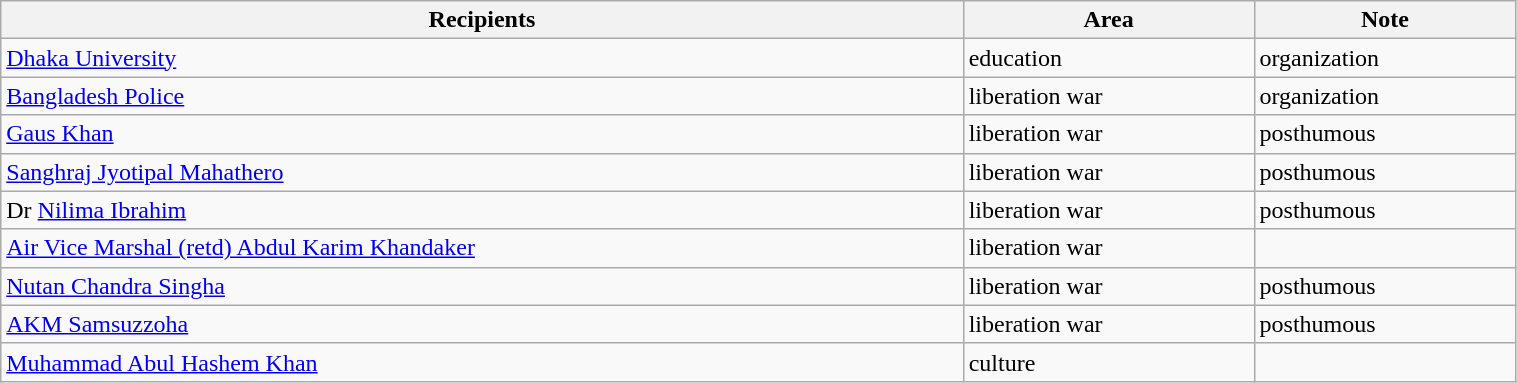<table class="wikitable" style="width:80%;">
<tr>
<th>Recipients</th>
<th>Area</th>
<th>Note</th>
</tr>
<tr>
<td><a href='#'>Dhaka University</a></td>
<td>education</td>
<td>organization</td>
</tr>
<tr>
<td><a href='#'>Bangladesh Police</a></td>
<td>liberation war</td>
<td>organization</td>
</tr>
<tr>
<td><a href='#'>Gaus Khan</a></td>
<td>liberation war</td>
<td>posthumous</td>
</tr>
<tr>
<td><a href='#'>Sanghraj Jyotipal Mahathero</a></td>
<td>liberation war</td>
<td>posthumous</td>
</tr>
<tr>
<td>Dr <a href='#'>Nilima Ibrahim</a></td>
<td>liberation war</td>
<td>posthumous</td>
</tr>
<tr>
<td><a href='#'>Air Vice Marshal (retd) Abdul Karim Khandaker</a></td>
<td>liberation war</td>
<td></td>
</tr>
<tr>
<td><a href='#'>Nutan Chandra Singha</a></td>
<td>liberation war</td>
<td>posthumous</td>
</tr>
<tr>
<td><a href='#'>AKM Samsuzzoha</a></td>
<td>liberation war</td>
<td>posthumous</td>
</tr>
<tr>
<td><a href='#'>Muhammad Abul Hashem Khan</a></td>
<td>culture</td>
<td></td>
</tr>
</table>
